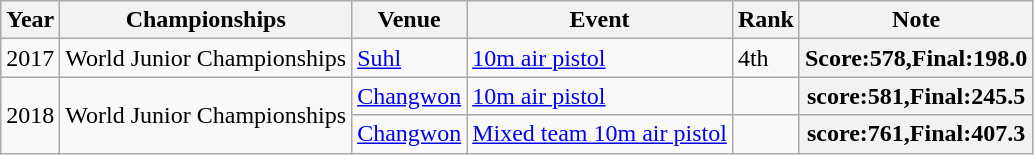<table class="wikitable sortable">
<tr>
<th>Year</th>
<th>Championships</th>
<th>Venue</th>
<th>Event</th>
<th>Rank</th>
<th>Note</th>
</tr>
<tr>
<td>2017</td>
<td>World Junior Championships</td>
<td><a href='#'>Suhl</a></td>
<td><a href='#'>10m air pistol</a></td>
<td>4th</td>
<th>Score:578,Final:198.0</th>
</tr>
<tr>
<td rowspan=2>2018</td>
<td rowspan=2>World Junior Championships</td>
<td><a href='#'>Changwon</a></td>
<td><a href='#'>10m air pistol</a></td>
<td></td>
<th>score:581,Final:245.5</th>
</tr>
<tr>
<td><a href='#'>Changwon</a></td>
<td><a href='#'>Mixed team 10m air pistol</a></td>
<td></td>
<th>score:761,Final:407.3</th>
</tr>
</table>
